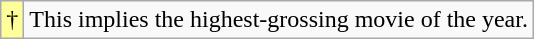<table class="wikitable">
<tr>
<td style="background-color:#FFFF99">†</td>
<td>This implies the highest-grossing movie of the year.</td>
</tr>
</table>
